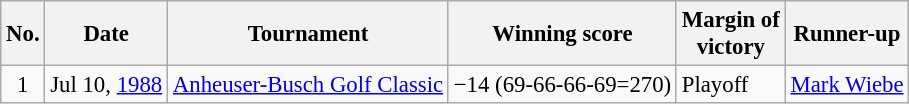<table class="wikitable" style="font-size:95%;">
<tr>
<th>No.</th>
<th>Date</th>
<th>Tournament</th>
<th>Winning score</th>
<th>Margin of<br>victory</th>
<th>Runner-up</th>
</tr>
<tr>
<td align=center>1</td>
<td align=right>Jul 10, <a href='#'>1988</a></td>
<td><a href='#'>Anheuser-Busch Golf Classic</a></td>
<td>−14 (69-66-66-69=270)</td>
<td>Playoff</td>
<td> <a href='#'>Mark Wiebe</a></td>
</tr>
</table>
